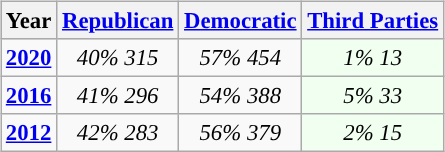<table class="wikitable" style="float:right; font-size:95%;">
<tr bgcolor=lightgrey>
<th>Year</th>
<th><a href='#'>Republican</a></th>
<th><a href='#'>Democratic</a></th>
<th><a href='#'>Third Parties</a></th>
</tr>
<tr>
<td style="text-align:center; "><strong><a href='#'>2020</a></strong></td>
<td style="text-align:center; "><em>40%</em> <em>315</em></td>
<td style="text-align:center; "><em>57%</em> <em>454</em></td>
<td style="text-align:center; background:honeyDew;"><em>1%</em> <em>13</em></td>
</tr>
<tr>
<td style="text-align:center; "><strong><a href='#'>2016</a></strong></td>
<td style="text-align:center; "><em>41%</em> <em>296</em></td>
<td style="text-align:center; "><em>54%</em> <em>388</em></td>
<td style="text-align:center; background:honeyDew;"><em>5%</em> <em>33</em></td>
</tr>
<tr>
<td style="text-align:center; "><strong><a href='#'>2012</a></strong></td>
<td style="text-align:center; "><em>42%</em> <em>283</em></td>
<td style="text-align:center; "><em>56%</em> <em>379</em></td>
<td style="text-align:center; background:honeyDew;"><em>2%</em> <em>15</em></td>
</tr>
</table>
